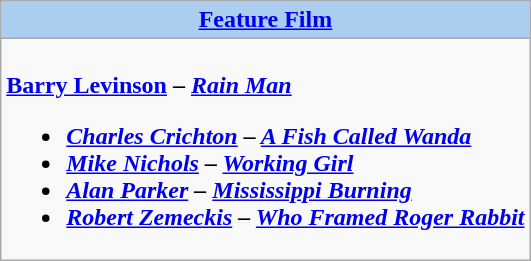<table class=wikitable style="width="100%">
<tr>
<th colspan="2" style="background:#abcdef;"><a href='#'>Feature Film</a></th>
</tr>
<tr>
<td colspan="2" style="vertical-align:top;"><br><strong><a href='#'>Barry Levinson</a> – <em><a href='#'>Rain Man</a><strong><em><ul><li><a href='#'>Charles Crichton</a> – </em><a href='#'>A Fish Called Wanda</a><em></li><li><a href='#'>Mike Nichols</a> – </em><a href='#'>Working Girl</a><em></li><li><a href='#'>Alan Parker</a> – </em><a href='#'>Mississippi Burning</a><em></li><li><a href='#'>Robert Zemeckis</a> – </em><a href='#'>Who Framed Roger Rabbit</a><em></li></ul></td>
</tr>
</table>
